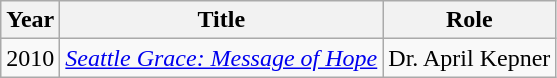<table class="wikitable">
<tr>
<th>Year</th>
<th>Title</th>
<th>Role</th>
</tr>
<tr>
<td>2010</td>
<td><em><a href='#'>Seattle Grace: Message of Hope</a></em></td>
<td>Dr. April Kepner</td>
</tr>
</table>
